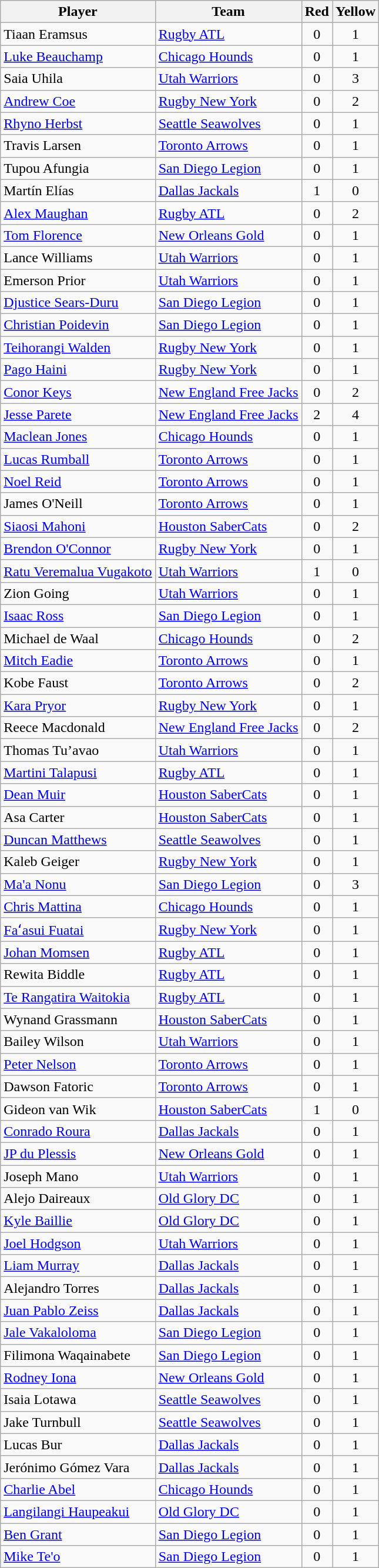<table class="wikitable sortable collapsible collapsed" style="text-align:center;">
<tr>
<th>Player</th>
<th>Team</th>
<th> Red</th>
<th> Yellow</th>
</tr>
<tr>
<td style="text-align:left;"> Tiaan Eramsus</td>
<td style="text-align:left;"><a href='#'>Rugby ATL</a></td>
<td>0</td>
<td>1</td>
</tr>
<tr>
<td style="text-align:left;"> <a href='#'>Luke Beauchamp</a></td>
<td style="text-align:left;"><a href='#'>Chicago Hounds</a></td>
<td>0</td>
<td>1</td>
</tr>
<tr>
<td style="text-align:left;"> Saia Uhila</td>
<td style="text-align:left;"><a href='#'>Utah Warriors</a></td>
<td>0</td>
<td>3</td>
</tr>
<tr>
<td style="text-align:left;"> <a href='#'>Andrew Coe</a></td>
<td style="text-align:left;"><a href='#'>Rugby New York</a></td>
<td>0</td>
<td>2</td>
</tr>
<tr>
<td style="text-align:left;"> <a href='#'>Rhyno Herbst</a></td>
<td style="text-align:left;"><a href='#'>Seattle Seawolves</a></td>
<td>0</td>
<td>1</td>
</tr>
<tr>
<td style="text-align:left;"> Travis Larsen</td>
<td style="text-align:left;"><a href='#'>Toronto Arrows</a></td>
<td>0</td>
<td>1</td>
</tr>
<tr>
<td style="text-align:left;"> Tupou Afungia</td>
<td style="text-align:left;"><a href='#'>San Diego Legion</a></td>
<td>0</td>
<td>1</td>
</tr>
<tr>
<td style="text-align:left;"> Martín Elías</td>
<td style="text-align:left;"><a href='#'>Dallas Jackals</a></td>
<td>1</td>
<td>0</td>
</tr>
<tr>
<td style="text-align:left;"> <a href='#'>Alex Maughan</a></td>
<td style="text-align:left;"><a href='#'>Rugby ATL</a></td>
<td>0</td>
<td>2</td>
</tr>
<tr>
<td style="text-align:left;"> <a href='#'>Tom Florence</a></td>
<td style="text-align:left;"><a href='#'>New Orleans Gold</a></td>
<td>0</td>
<td>1</td>
</tr>
<tr>
<td style="text-align:left;"> Lance Williams</td>
<td style="text-align:left;"><a href='#'>Utah Warriors</a></td>
<td>0</td>
<td>1</td>
</tr>
<tr>
<td style="text-align:left;"> Emerson Prior</td>
<td style="text-align:left;"><a href='#'>Utah Warriors</a></td>
<td>0</td>
<td>1</td>
</tr>
<tr>
<td style="text-align:left;"> <a href='#'>Djustice Sears-Duru</a></td>
<td style="text-align:left;"><a href='#'>San Diego Legion</a></td>
<td>0</td>
<td>1</td>
</tr>
<tr>
<td style="text-align:left;"> <a href='#'>Christian Poidevin</a></td>
<td style="text-align:left;"><a href='#'>San Diego Legion</a></td>
<td>0</td>
<td>1</td>
</tr>
<tr>
<td style="text-align:left;"> <a href='#'>Teihorangi Walden</a></td>
<td style="text-align:left;"><a href='#'>Rugby New York</a></td>
<td>0</td>
<td>1</td>
</tr>
<tr>
<td style="text-align:left;"> <a href='#'>Pago Haini</a></td>
<td style="text-align:left;"><a href='#'>Rugby New York</a></td>
<td>0</td>
<td>1</td>
</tr>
<tr>
<td style="text-align:left;"> <a href='#'>Conor Keys</a></td>
<td style="text-align:left;"><a href='#'>New England Free Jacks</a></td>
<td>0</td>
<td>2</td>
</tr>
<tr>
<td style="text-align:left;"> <a href='#'>Jesse Parete</a></td>
<td style="text-align:left;"><a href='#'>New England Free Jacks</a></td>
<td>2</td>
<td>4</td>
</tr>
<tr>
<td style="text-align:left;"> <a href='#'>Maclean Jones</a></td>
<td style="text-align:left;"><a href='#'>Chicago Hounds</a></td>
<td>0</td>
<td>1</td>
</tr>
<tr>
<td style="text-align:left;"> <a href='#'>Lucas Rumball</a></td>
<td style="text-align:left;"><a href='#'>Toronto Arrows</a></td>
<td>0</td>
<td>1</td>
</tr>
<tr>
<td style="text-align:left;"> <a href='#'>Noel Reid</a></td>
<td style="text-align:left;"><a href='#'>Toronto Arrows</a></td>
<td>0</td>
<td>1</td>
</tr>
<tr>
<td style="text-align:left;"> James O'Neill</td>
<td style="text-align:left;"><a href='#'>Toronto Arrows</a></td>
<td>0</td>
<td>1</td>
</tr>
<tr>
<td style="text-align:left;"> <a href='#'>Siaosi Mahoni</a></td>
<td style="text-align:left;"><a href='#'>Houston SaberCats</a></td>
<td>0</td>
<td>2</td>
</tr>
<tr>
<td style="text-align:left;"> <a href='#'>Brendon O'Connor</a></td>
<td style="text-align:left;"><a href='#'>Rugby New York</a></td>
<td>0</td>
<td>1</td>
</tr>
<tr>
<td style="text-align:left;"> <a href='#'>Ratu Veremalua Vugakoto</a></td>
<td style="text-align:left;"><a href='#'>Utah Warriors</a></td>
<td>1</td>
<td>0</td>
</tr>
<tr>
<td style="text-align:left;"> Zion Going</td>
<td style="text-align:left;"><a href='#'>Utah Warriors</a></td>
<td>0</td>
<td>1</td>
</tr>
<tr>
<td style="text-align:left;"> <a href='#'>Isaac Ross</a></td>
<td style="text-align:left;"><a href='#'>San Diego Legion</a></td>
<td>0</td>
<td>1</td>
</tr>
<tr>
<td style="text-align:left;"> Michael de Waal</td>
<td style="text-align:left;"><a href='#'>Chicago Hounds</a></td>
<td>0</td>
<td>2</td>
</tr>
<tr>
<td style="text-align:left;"> <a href='#'>Mitch Eadie</a></td>
<td style="text-align:left;"><a href='#'>Toronto Arrows</a></td>
<td>0</td>
<td>1</td>
</tr>
<tr>
<td style="text-align:left;"> Kobe Faust</td>
<td style="text-align:left;"><a href='#'>Toronto Arrows</a></td>
<td>0</td>
<td>2</td>
</tr>
<tr>
<td style="text-align:left;"> <a href='#'>Kara Pryor</a></td>
<td style="text-align:left;"><a href='#'>Rugby New York</a></td>
<td>0</td>
<td>1</td>
</tr>
<tr>
<td style="text-align:left;"> Reece Macdonald</td>
<td style="text-align:left;"><a href='#'>New England Free Jacks</a></td>
<td>0</td>
<td>2</td>
</tr>
<tr>
<td style="text-align:left;"> Thomas Tu’avao</td>
<td style="text-align:left;"><a href='#'>Utah Warriors</a></td>
<td>0</td>
<td>1</td>
</tr>
<tr>
<td style="text-align:left;"> <a href='#'>Martini Talapusi</a></td>
<td style="text-align:left;"><a href='#'>Rugby ATL</a></td>
<td>0</td>
<td>1</td>
</tr>
<tr>
<td style="text-align:left;"> <a href='#'>Dean Muir</a></td>
<td style="text-align:left;"><a href='#'>Houston SaberCats</a></td>
<td>0</td>
<td>1</td>
</tr>
<tr>
<td style="text-align:left;"> Asa Carter</td>
<td style="text-align:left;"><a href='#'>Houston SaberCats</a></td>
<td>0</td>
<td>1</td>
</tr>
<tr>
<td style="text-align:left;"> <a href='#'>Duncan Matthews</a></td>
<td style="text-align:left;"><a href='#'>Seattle Seawolves</a></td>
<td>0</td>
<td>1</td>
</tr>
<tr>
<td style="text-align:left;"> Kaleb Geiger</td>
<td style="text-align:left;"><a href='#'>Rugby New York</a></td>
<td>0</td>
<td>1</td>
</tr>
<tr>
<td style="text-align:left;"> <a href='#'>Ma'a Nonu</a></td>
<td style="text-align:left;"><a href='#'>San Diego Legion</a></td>
<td>0</td>
<td>3</td>
</tr>
<tr>
<td style="text-align:left;"> <a href='#'>Chris Mattina</a></td>
<td style="text-align:left;"><a href='#'>Chicago Hounds</a></td>
<td>0</td>
<td>1</td>
</tr>
<tr>
<td style="text-align:left;"> <a href='#'>Faʻasui Fuatai</a></td>
<td style="text-align:left;"><a href='#'>Rugby New York</a></td>
<td>0</td>
<td>1</td>
</tr>
<tr>
<td style="text-align:left;"> <a href='#'>Johan Momsen</a></td>
<td style="text-align:left;"><a href='#'>Rugby ATL</a></td>
<td>0</td>
<td>1</td>
</tr>
<tr>
<td style="text-align:left;"> Rewita Biddle</td>
<td style="text-align:left;"><a href='#'>Rugby ATL</a></td>
<td>0</td>
<td>1</td>
</tr>
<tr>
<td style="text-align:left;"> <a href='#'>Te Rangatira Waitokia</a></td>
<td style="text-align:left;"><a href='#'>Rugby ATL</a></td>
<td>0</td>
<td>1</td>
</tr>
<tr>
<td style="text-align:left;"> Wynand Grassmann</td>
<td style="text-align:left;"><a href='#'>Houston SaberCats</a></td>
<td>0</td>
<td>1</td>
</tr>
<tr>
<td style="text-align:left;"> Bailey Wilson</td>
<td style="text-align:left;"><a href='#'>Utah Warriors</a></td>
<td>0</td>
<td>1</td>
</tr>
<tr>
<td style="text-align:left;"> <a href='#'>Peter Nelson</a></td>
<td style="text-align:left;"><a href='#'>Toronto Arrows</a></td>
<td>0</td>
<td>1</td>
</tr>
<tr>
<td style="text-align:left;"> Dawson Fatoric</td>
<td style="text-align:left;"><a href='#'>Toronto Arrows</a></td>
<td>0</td>
<td>1</td>
</tr>
<tr>
<td style="text-align:left;"> Gideon van Wik</td>
<td style="text-align:left;"><a href='#'>Houston SaberCats</a></td>
<td>1</td>
<td>0</td>
</tr>
<tr>
<td style="text-align:left;"> <a href='#'>Conrado Roura</a></td>
<td style="text-align:left;"><a href='#'>Dallas Jackals</a></td>
<td>0</td>
<td>1</td>
</tr>
<tr>
<td style="text-align:left;"> <a href='#'>JP du Plessis</a></td>
<td style="text-align:left;"><a href='#'>New Orleans Gold</a></td>
<td>0</td>
<td>1</td>
</tr>
<tr>
<td style="text-align:left;"> Joseph Mano</td>
<td style="text-align:left;"><a href='#'>Utah Warriors</a></td>
<td>0</td>
<td>1</td>
</tr>
<tr>
<td style="text-align:left;"> Alejo Daireaux</td>
<td style="text-align:left;"><a href='#'>Old Glory DC</a></td>
<td>0</td>
<td>1</td>
</tr>
<tr>
<td style="text-align:left;"> <a href='#'>Kyle Baillie</a></td>
<td style="text-align:left;"><a href='#'>Old Glory DC</a></td>
<td>0</td>
<td>1</td>
</tr>
<tr>
<td style="text-align:left;"> <a href='#'>Joel Hodgson</a></td>
<td style="text-align:left;"><a href='#'>Utah Warriors</a></td>
<td>0</td>
<td>1</td>
</tr>
<tr>
<td style="text-align:left;"> <a href='#'>Liam Murray</a></td>
<td style="text-align:left;"><a href='#'>Dallas Jackals</a></td>
<td>0</td>
<td>1</td>
</tr>
<tr>
<td style="text-align:left;"> Alejandro Torres</td>
<td style="text-align:left;"><a href='#'>Dallas Jackals</a></td>
<td>0</td>
<td>1</td>
</tr>
<tr>
<td style="text-align:left;"> <a href='#'>Juan Pablo Zeiss</a></td>
<td style="text-align:left;"><a href='#'>Dallas Jackals</a></td>
<td>0</td>
<td>1</td>
</tr>
<tr>
<td style="text-align:left;"> <a href='#'>Jale Vakaloloma</a></td>
<td style="text-align:left;"><a href='#'>San Diego Legion</a></td>
<td>0</td>
<td>1</td>
</tr>
<tr>
<td style="text-align:left;"> Filimona Waqainabete</td>
<td style="text-align:left;"><a href='#'>San Diego Legion</a></td>
<td>0</td>
<td>1</td>
</tr>
<tr>
<td style="text-align:left;"> <a href='#'>Rodney Iona</a></td>
<td style="text-align:left;"><a href='#'>New Orleans Gold</a></td>
<td>0</td>
<td>1</td>
</tr>
<tr>
<td style="text-align:left;"> Isaia Lotawa</td>
<td style="text-align:left;"><a href='#'>Seattle Seawolves</a></td>
<td>0</td>
<td>1</td>
</tr>
<tr>
<td style="text-align:left;"> Jake Turnbull</td>
<td style="text-align:left;"><a href='#'>Seattle Seawolves</a></td>
<td>0</td>
<td>1</td>
</tr>
<tr>
<td style="text-align:left;"> Lucas Bur</td>
<td style="text-align:left;"><a href='#'>Dallas Jackals</a></td>
<td>0</td>
<td>1</td>
</tr>
<tr>
<td style="text-align:left;"> Jerónimo Gómez Vara</td>
<td style="text-align:left;"><a href='#'>Dallas Jackals</a></td>
<td>0</td>
<td>1</td>
</tr>
<tr>
<td style="text-align:left;"> <a href='#'>Charlie Abel</a></td>
<td style="text-align:left;"><a href='#'>Chicago Hounds</a></td>
<td>0</td>
<td>1</td>
</tr>
<tr>
<td style="text-align:left;"> <a href='#'>Langilangi Haupeakui</a></td>
<td style="text-align:left;"><a href='#'>Old Glory DC</a></td>
<td>0</td>
<td>1</td>
</tr>
<tr>
<td style="text-align:left;"> <a href='#'>Ben Grant</a></td>
<td style="text-align:left;"><a href='#'>San Diego Legion</a></td>
<td>0</td>
<td>1</td>
</tr>
<tr>
<td style="text-align:left;"> <a href='#'>Mike Te'o</a></td>
<td style="text-align:left;"><a href='#'>San Diego Legion</a></td>
<td>0</td>
<td>1</td>
</tr>
</table>
